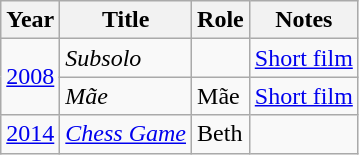<table class="wikitable">
<tr>
<th>Year</th>
<th>Title</th>
<th>Role</th>
<th>Notes</th>
</tr>
<tr>
<td rowspan="2"><a href='#'>2008</a></td>
<td><em>Subsolo</em></td>
<td></td>
<td><a href='#'>Short film</a></td>
</tr>
<tr>
<td><em>Mãe</em></td>
<td>Mãe</td>
<td><a href='#'>Short film</a></td>
</tr>
<tr>
<td><a href='#'>2014</a></td>
<td><em><a href='#'>Chess Game</a></em></td>
<td>Beth</td>
<td></td>
</tr>
</table>
